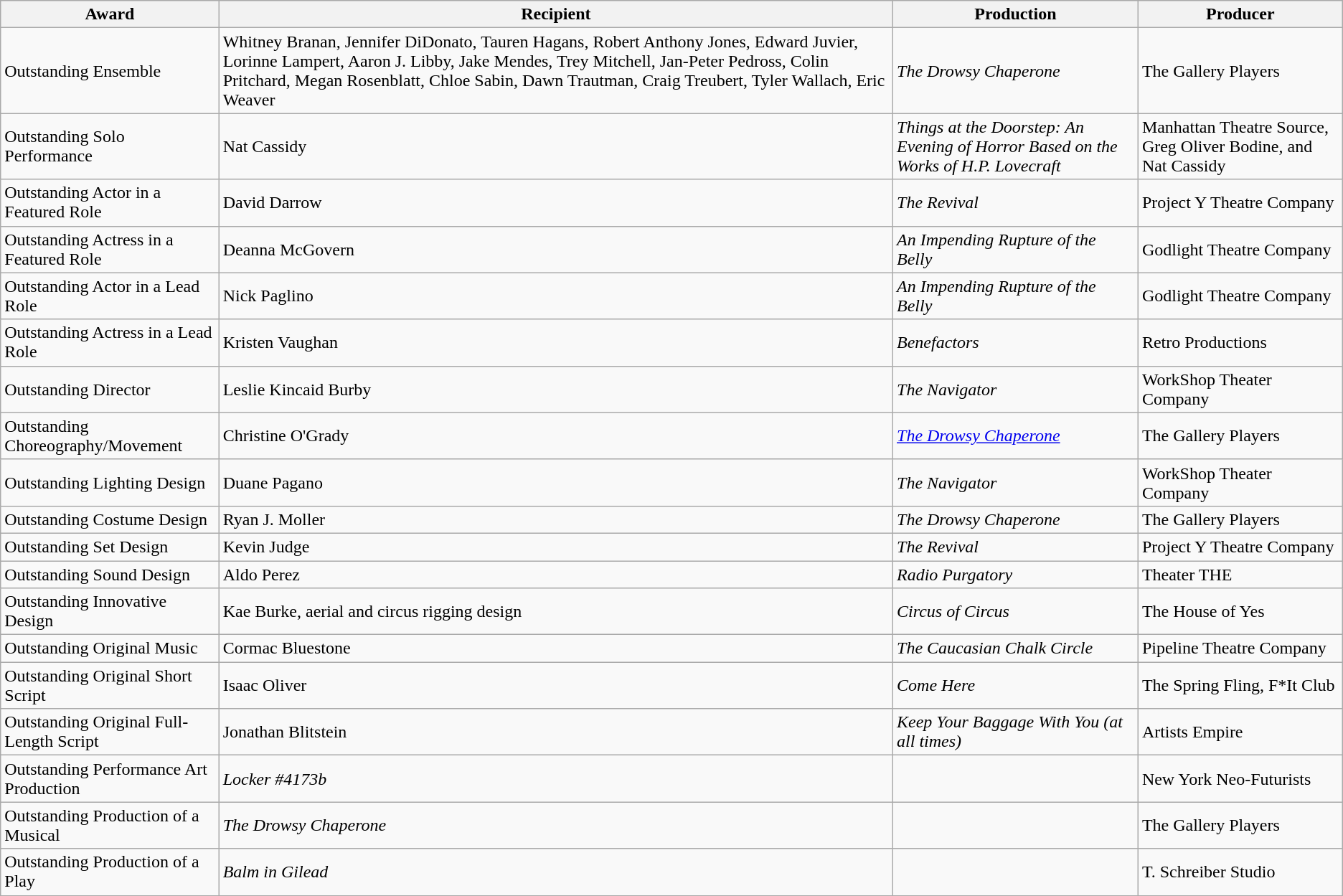<table class="wikitable">
<tr>
<th>Award</th>
<th>Recipient</th>
<th>Production</th>
<th>Producer</th>
</tr>
<tr>
<td>Outstanding Ensemble</td>
<td>Whitney Branan, Jennifer DiDonato, Tauren Hagans, Robert Anthony Jones, Edward Juvier, Lorinne Lampert, Aaron J. Libby, Jake Mendes, Trey Mitchell, Jan-Peter Pedross, Colin Pritchard, Megan Rosenblatt, Chloe Sabin, Dawn Trautman, Craig Treubert, Tyler Wallach, Eric Weaver</td>
<td><em>The Drowsy Chaperone</em></td>
<td>The Gallery Players</td>
</tr>
<tr>
<td>Outstanding Solo Performance</td>
<td>Nat Cassidy</td>
<td><em>Things at the Doorstep: An Evening of Horror Based on the Works of H.P. Lovecraft</em></td>
<td>Manhattan Theatre Source, Greg Oliver Bodine, and Nat Cassidy</td>
</tr>
<tr>
<td>Outstanding Actor in a Featured Role</td>
<td>David Darrow</td>
<td><em>The Revival</em></td>
<td>Project Y Theatre Company</td>
</tr>
<tr>
<td>Outstanding Actress in a Featured Role</td>
<td>Deanna McGovern</td>
<td><em>An Impending Rupture of the Belly</em></td>
<td>Godlight Theatre Company</td>
</tr>
<tr>
<td>Outstanding Actor in a Lead Role</td>
<td>Nick Paglino</td>
<td><em>An Impending Rupture of the Belly</em></td>
<td>Godlight Theatre Company</td>
</tr>
<tr>
<td>Outstanding Actress in a Lead Role</td>
<td>Kristen Vaughan</td>
<td><em>Benefactors</em></td>
<td>Retro Productions</td>
</tr>
<tr>
<td>Outstanding Director</td>
<td>Leslie Kincaid Burby</td>
<td><em>The Navigator</em></td>
<td>WorkShop Theater Company</td>
</tr>
<tr>
<td>Outstanding Choreography/Movement</td>
<td>Christine O'Grady</td>
<td><em><a href='#'>The Drowsy Chaperone</a></em></td>
<td>The Gallery Players</td>
</tr>
<tr>
<td>Outstanding Lighting Design</td>
<td>Duane Pagano</td>
<td><em>The Navigator</em></td>
<td>WorkShop Theater Company</td>
</tr>
<tr>
<td>Outstanding Costume Design</td>
<td>Ryan J. Moller</td>
<td><em>The Drowsy Chaperone</em></td>
<td>The Gallery Players</td>
</tr>
<tr>
<td>Outstanding Set Design</td>
<td>Kevin Judge</td>
<td><em>The Revival</em></td>
<td>Project Y Theatre Company</td>
</tr>
<tr>
<td>Outstanding Sound Design</td>
<td>Aldo Perez</td>
<td><em>Radio Purgatory</em></td>
<td>Theater THE</td>
</tr>
<tr>
<td>Outstanding Innovative Design</td>
<td>Kae Burke, aerial and circus rigging design</td>
<td><em>Circus of Circus</em></td>
<td>The House of Yes</td>
</tr>
<tr>
<td>Outstanding Original Music</td>
<td>Cormac Bluestone</td>
<td><em>The Caucasian Chalk Circle</em></td>
<td>Pipeline Theatre Company</td>
</tr>
<tr>
<td>Outstanding Original Short Script</td>
<td>Isaac Oliver</td>
<td><em>Come Here</em></td>
<td>The Spring Fling, F*It Club</td>
</tr>
<tr>
<td>Outstanding Original Full-Length Script</td>
<td>Jonathan Blitstein</td>
<td><em>Keep Your Baggage With You (at all times)</em></td>
<td>Artists Empire</td>
</tr>
<tr>
<td>Outstanding Performance Art Production</td>
<td><em>Locker #4173b</em></td>
<td></td>
<td>New York Neo-Futurists</td>
</tr>
<tr>
<td>Outstanding Production of a Musical</td>
<td><em>The Drowsy Chaperone</em></td>
<td></td>
<td>The Gallery Players</td>
</tr>
<tr>
<td>Outstanding Production of a Play</td>
<td><em>Balm in Gilead</em></td>
<td></td>
<td>T. Schreiber Studio</td>
</tr>
</table>
